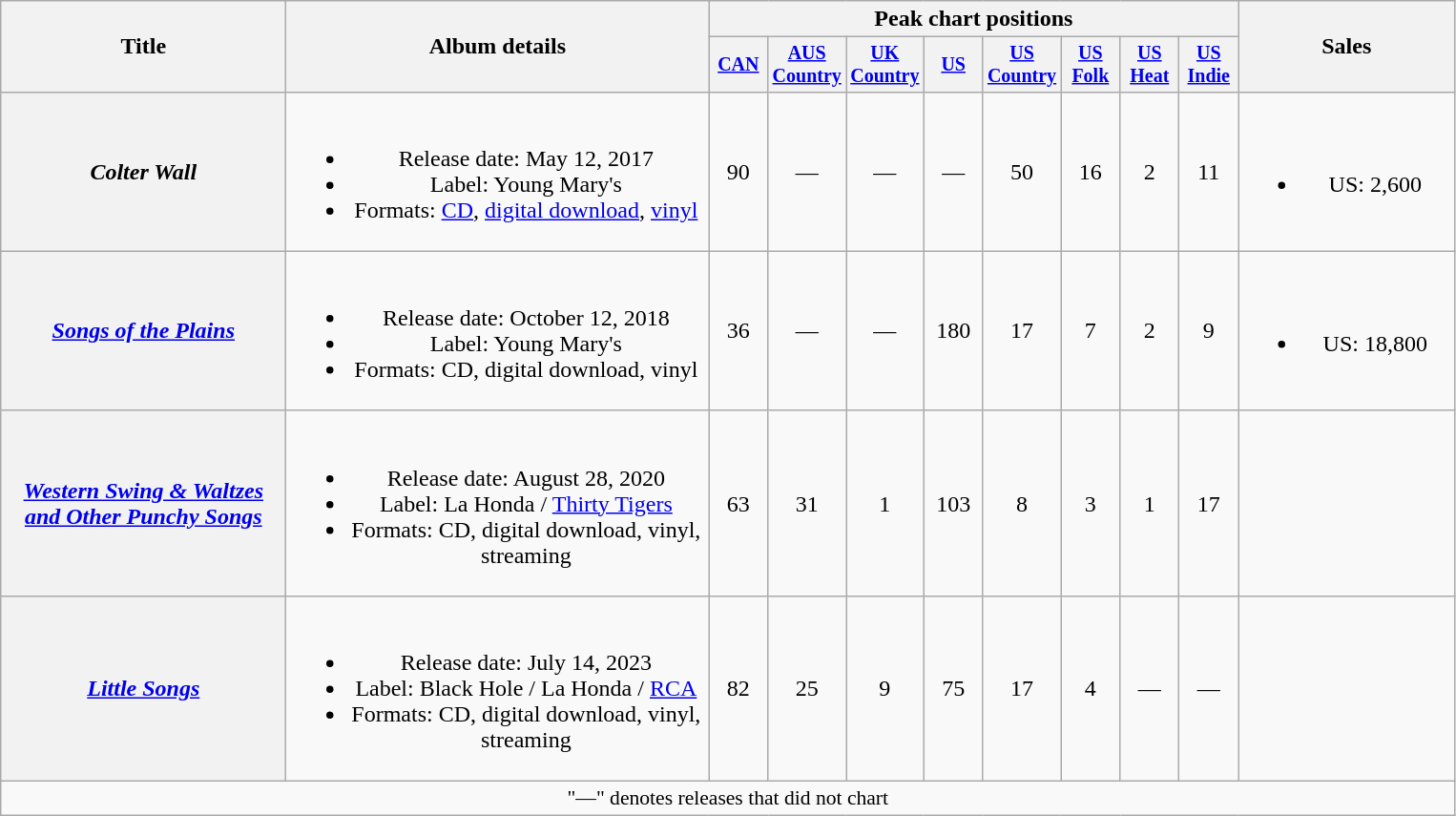<table class="wikitable plainrowheaders" style="text-align:center;">
<tr>
<th rowspan="2" style="width:12em;">Title</th>
<th rowspan="2" style="width:18em;">Album details</th>
<th colspan="8">Peak chart positions</th>
<th rowspan="2" style="width:9em;">Sales</th>
</tr>
<tr style="font-size:smaller;">
<th width="35"><a href='#'>CAN</a><br></th>
<th width="35"><a href='#'>AUS<br>Country</a><br></th>
<th width="35"><a href='#'>UK<br>Country</a><br></th>
<th width="35"><a href='#'>US</a><br></th>
<th width="35"><a href='#'>US Country</a><br></th>
<th width="35"><a href='#'>US <br>Folk</a><br></th>
<th width="35"><a href='#'>US<br>Heat</a><br></th>
<th width="35"><a href='#'>US <br>Indie</a><br></th>
</tr>
<tr>
<th scope="row"><em>Colter Wall</em></th>
<td><br><ul><li>Release date: May 12, 2017</li><li>Label: Young Mary's</li><li>Formats: <a href='#'>CD</a>, <a href='#'>digital download</a>, <a href='#'>vinyl</a></li></ul></td>
<td>90</td>
<td>—</td>
<td>—</td>
<td>—</td>
<td>50</td>
<td>16</td>
<td>2</td>
<td>11</td>
<td><br><ul><li>US: 2,600</li></ul></td>
</tr>
<tr>
<th scope="row"><em><a href='#'>Songs of the Plains</a></em></th>
<td><br><ul><li>Release date: October 12, 2018</li><li>Label: Young Mary's</li><li>Formats: CD, digital download, vinyl</li></ul></td>
<td>36</td>
<td>—</td>
<td>—</td>
<td>180</td>
<td>17</td>
<td>7</td>
<td>2</td>
<td>9</td>
<td><br><ul><li>US: 18,800</li></ul></td>
</tr>
<tr>
<th scope="row"><em><a href='#'>Western Swing & Waltzes and Other Punchy Songs</a></em></th>
<td><br><ul><li>Release date: August 28, 2020</li><li>Label: La Honda / <a href='#'>Thirty Tigers</a></li><li>Formats: CD, digital download, vinyl, streaming</li></ul></td>
<td>63</td>
<td>31</td>
<td>1</td>
<td>103</td>
<td>8</td>
<td>3</td>
<td>1</td>
<td>17</td>
<td></td>
</tr>
<tr>
<th scope="row"><em><a href='#'>Little Songs</a></em></th>
<td><br><ul><li>Release date: July 14, 2023</li><li>Label: Black Hole / La Honda / <a href='#'>RCA</a></li><li>Formats: CD, digital download, vinyl, streaming</li></ul></td>
<td>82</td>
<td>25</td>
<td>9</td>
<td>75</td>
<td>17</td>
<td>4</td>
<td>—</td>
<td>—</td>
<td></td>
</tr>
<tr>
<td colspan="11" style="font-size:90%">"—" denotes releases that did not chart</td>
</tr>
</table>
